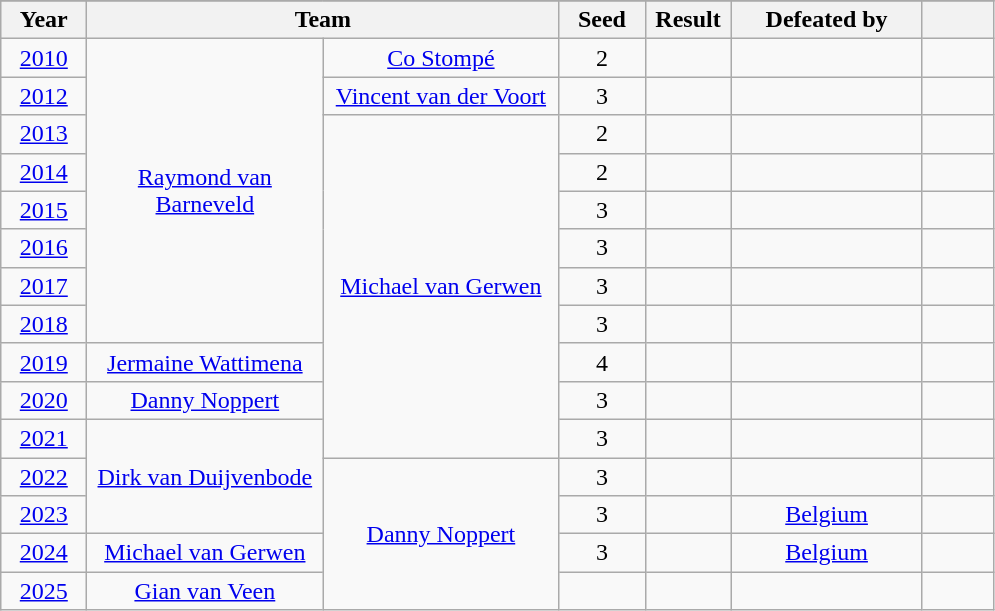<table class="wikitable" style="text-align: center;">
<tr style= "background: #e2e2e2;">
</tr>
<tr style="background: #efefef;">
<th width=50px>Year</th>
<th colspan="2">Team</th>
<th width=50px>Seed</th>
<th width=50px>Result</th>
<th width=120px>Defeated by</th>
<th width=40px></th>
</tr>
<tr>
<td><a href='#'>2010</a></td>
<td rowspan=8 width=150px><a href='#'>Raymond van Barneveld</a></td>
<td width=150px><a href='#'>Co Stompé</a></td>
<td>2</td>
<td></td>
<td></td>
<td></td>
</tr>
<tr>
<td><a href='#'>2012</a></td>
<td><a href='#'>Vincent van der Voort</a></td>
<td>3</td>
<td></td>
<td> </td>
<td></td>
</tr>
<tr>
<td><a href='#'>2013</a></td>
<td rowspan=9><a href='#'>Michael van Gerwen</a></td>
<td>2</td>
<td></td>
<td> </td>
<td></td>
</tr>
<tr>
<td><a href='#'>2014</a></td>
<td>2</td>
<td></td>
<td></td>
<td></td>
</tr>
<tr>
<td><a href='#'>2015</a></td>
<td>3</td>
<td></td>
<td> </td>
<td></td>
</tr>
<tr>
<td><a href='#'>2016</a></td>
<td>3</td>
<td></td>
<td> </td>
<td></td>
</tr>
<tr>
<td><a href='#'>2017</a></td>
<td>3</td>
<td></td>
<td></td>
<td></td>
</tr>
<tr>
<td><a href='#'>2018</a></td>
<td>3</td>
<td></td>
<td></td>
<td></td>
</tr>
<tr>
<td><a href='#'>2019</a></td>
<td><a href='#'>Jermaine Wattimena</a></td>
<td>4</td>
<td></td>
<td> </td>
<td></td>
</tr>
<tr>
<td><a href='#'>2020</a></td>
<td><a href='#'>Danny Noppert</a></td>
<td>3</td>
<td></td>
<td> </td>
<td></td>
</tr>
<tr>
<td><a href='#'>2021</a></td>
<td rowspan=3><a href='#'>Dirk van Duijvenbode</a></td>
<td>3</td>
<td></td>
<td> </td>
<td></td>
</tr>
<tr>
<td><a href='#'>2022</a></td>
<td rowspan=4><a href='#'>Danny Noppert</a></td>
<td>3</td>
<td></td>
<td> </td>
<td></td>
</tr>
<tr>
<td><a href='#'>2023</a></td>
<td>3</td>
<td></td>
<td> <a href='#'>Belgium</a></td>
<td></td>
</tr>
<tr>
<td><a href='#'>2024</a></td>
<td><a href='#'>Michael van Gerwen</a></td>
<td>3</td>
<td></td>
<td> <a href='#'>Belgium</a></td>
<td></td>
</tr>
<tr>
<td><a href='#'>2025</a></td>
<td><a href='#'>Gian van Veen</a></td>
<td></td>
<td></td>
<td></td>
<td></td>
</tr>
</table>
